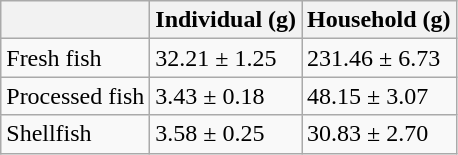<table class="wikitable floatright">
<tr>
<th></th>
<th>Individual (g)</th>
<th>Household (g)</th>
</tr>
<tr>
<td>Fresh fish</td>
<td>32.21 ± 1.25</td>
<td>231.46 ± 6.73</td>
</tr>
<tr>
<td>Processed fish</td>
<td>3.43 ± 0.18</td>
<td>48.15 ± 3.07</td>
</tr>
<tr>
<td>Shellfish</td>
<td>3.58 ± 0.25</td>
<td>30.83 ± 2.70</td>
</tr>
</table>
